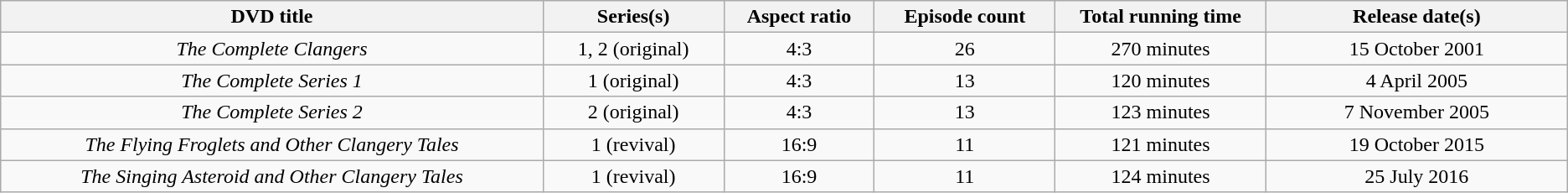<table class="wikitable sortable" style="text-align:center">
<tr>
<th style="width:18%;">DVD title</th>
<th style="width:6%;">Series(s)</th>
<th style="width:5%;">Aspect ratio</th>
<th style="width:6%;">Episode count</th>
<th style="width:7%;">Total running time</th>
<th style="width:10%;">Release date(s)</th>
</tr>
<tr>
<td><em>The Complete Clangers</em></td>
<td>1, 2 (original)</td>
<td>4:3</td>
<td>26</td>
<td>270 minutes</td>
<td>15 October 2001</td>
</tr>
<tr>
<td><em>The Complete Series 1</em></td>
<td>1 (original)</td>
<td>4:3</td>
<td>13</td>
<td>120 minutes</td>
<td>4 April 2005</td>
</tr>
<tr>
<td><em>The Complete Series 2</em></td>
<td>2 (original)</td>
<td>4:3</td>
<td>13</td>
<td>123 minutes</td>
<td>7 November 2005</td>
</tr>
<tr>
<td><em>The Flying Froglets and Other Clangery Tales</em></td>
<td>1 (revival)</td>
<td>16:9</td>
<td>11</td>
<td>121 minutes</td>
<td>19 October 2015</td>
</tr>
<tr>
<td><em>The Singing Asteroid and Other Clangery Tales</em></td>
<td>1 (revival)</td>
<td>16:9</td>
<td>11</td>
<td>124 minutes</td>
<td>25 July 2016</td>
</tr>
</table>
